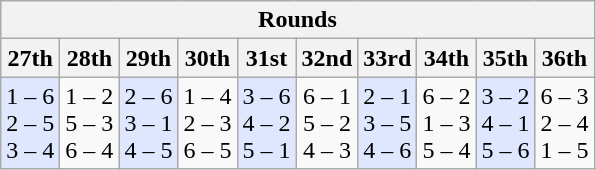<table class="wikitable">
<tr>
<th colspan=10>Rounds</th>
</tr>
<tr>
<th>27th</th>
<th>28th</th>
<th>29th</th>
<th>30th</th>
<th>31st</th>
<th>32nd</th>
<th>33rd</th>
<th>34th</th>
<th>35th</th>
<th>36th</th>
</tr>
<tr align=center>
<td bgcolor=#DFE7FF>1 – 6<br>2 – 5<br>3 – 4</td>
<td>1 – 2<br>5 – 3<br>6 – 4</td>
<td bgcolor=#DFE7FF>2 – 6<br>3 – 1<br>4 – 5</td>
<td>1 – 4<br>2 – 3<br>6 – 5</td>
<td bgcolor=#DFE7FF>3 – 6<br>4 – 2<br>5 – 1</td>
<td>6 – 1<br>5 – 2<br>4 – 3</td>
<td bgcolor=#DFE7FF>2 – 1<br>3 – 5<br>4 – 6</td>
<td>6 – 2<br>1 – 3<br>5 – 4</td>
<td bgcolor=#DFE7FF>3 – 2<br>4 – 1<br>5 – 6</td>
<td>6 – 3<br>2 – 4<br>1 – 5</td>
</tr>
</table>
